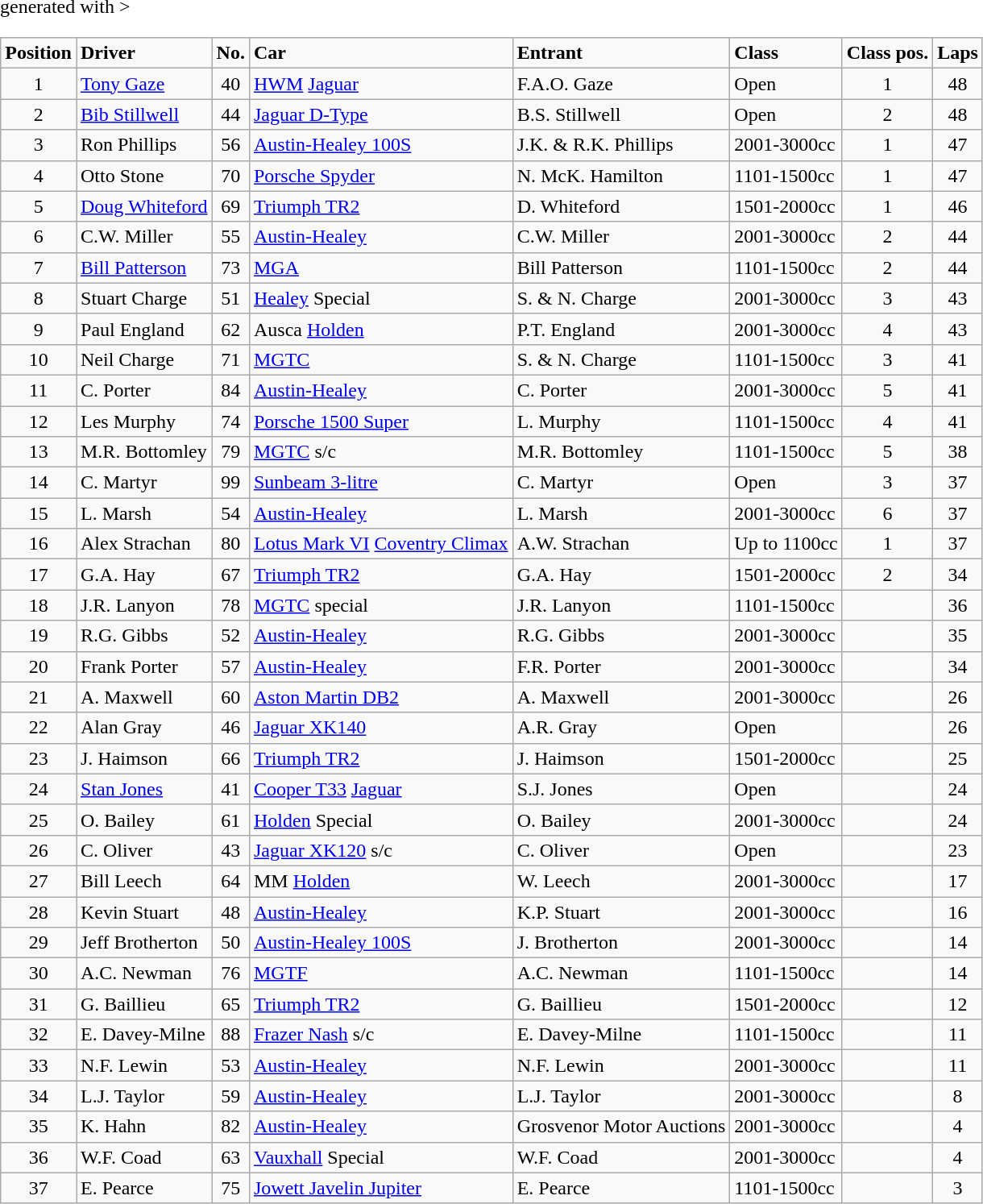<table class="wikitable" <hiddentext>generated with >
<tr style="font-weight:bold">
<td width="44" height="14" align="center">Position</td>
<td>Driver</td>
<td align="center">No.</td>
<td>Car</td>
<td>Entrant</td>
<td>Class</td>
<td align="center">Class pos.</td>
<td align="center">Laps</td>
</tr>
<tr>
<td height="14" align="center">1</td>
<td><a href='#'>Tony Gaze</a></td>
<td align="center">40</td>
<td><a href='#'>HWM</a> <a href='#'>Jaguar</a></td>
<td>F.A.O. Gaze</td>
<td>Open</td>
<td align="center">1</td>
<td align="center">48</td>
</tr>
<tr>
<td height="14" align="center">2</td>
<td><a href='#'>Bib Stillwell</a></td>
<td align="center">44</td>
<td><a href='#'>Jaguar D-Type</a></td>
<td>B.S. Stillwell</td>
<td>Open</td>
<td align="center">2</td>
<td align="center">48</td>
</tr>
<tr>
<td height="14" align="center">3</td>
<td>Ron Phillips</td>
<td align="center">56</td>
<td><a href='#'>Austin-Healey 100S</a></td>
<td>J.K. & R.K. Phillips</td>
<td>2001-3000cc</td>
<td align="center">1</td>
<td align="center">47</td>
</tr>
<tr>
<td height="14" align="center">4</td>
<td>Otto Stone</td>
<td align="center">70</td>
<td><a href='#'>Porsche Spyder</a></td>
<td>N. McK. Hamilton</td>
<td>1101-1500cc</td>
<td align="center">1</td>
<td align="center">47</td>
</tr>
<tr>
<td height="14" align="center">5</td>
<td><a href='#'>Doug Whiteford</a></td>
<td align="center">69</td>
<td><a href='#'>Triumph TR2</a></td>
<td>D. Whiteford</td>
<td>1501-2000cc</td>
<td align="center">1</td>
<td align="center">46</td>
</tr>
<tr>
<td height="14" align="center">6</td>
<td>C.W. Miller</td>
<td align="center">55</td>
<td><a href='#'>Austin-Healey</a></td>
<td>C.W. Miller</td>
<td>2001-3000cc</td>
<td align="center">2</td>
<td align="center">44</td>
</tr>
<tr>
<td height="14" align="center">7</td>
<td><a href='#'>Bill Patterson</a></td>
<td align="center">73</td>
<td><a href='#'>MGA</a></td>
<td>Bill Patterson</td>
<td>1101-1500cc</td>
<td align="center">2</td>
<td align="center">44</td>
</tr>
<tr>
<td height="14" align="center">8</td>
<td>Stuart Charge</td>
<td align="center">51</td>
<td><a href='#'>Healey</a> Special</td>
<td>S. & N. Charge</td>
<td>2001-3000cc</td>
<td align="center">3</td>
<td align="center">43</td>
</tr>
<tr>
<td height="14" align="center">9</td>
<td>Paul England</td>
<td align="center">62</td>
<td>Ausca <a href='#'>Holden</a></td>
<td>P.T. England</td>
<td>2001-3000cc</td>
<td align="center">4</td>
<td align="center">43</td>
</tr>
<tr>
<td height="14" align="center">10</td>
<td>Neil Charge</td>
<td align="center">71</td>
<td><a href='#'>MGTC</a></td>
<td>S. & N. Charge</td>
<td>1101-1500cc</td>
<td align="center">3</td>
<td align="center">41</td>
</tr>
<tr>
<td height="14" align="center">11</td>
<td>C. Porter</td>
<td align="center">84</td>
<td><a href='#'>Austin-Healey</a></td>
<td>C. Porter</td>
<td>2001-3000cc</td>
<td align="center">5</td>
<td align="center">41</td>
</tr>
<tr>
<td height="14" align="center">12</td>
<td>Les Murphy </td>
<td align="center">74</td>
<td><a href='#'>Porsche 1500 Super</a></td>
<td>L. Murphy</td>
<td>1101-1500cc</td>
<td align="center">4</td>
<td align="center">41</td>
</tr>
<tr>
<td height="14" align="center">13</td>
<td>M.R. Bottomley</td>
<td align="center">79</td>
<td><a href='#'>MGTC</a> s/c</td>
<td>M.R. Bottomley</td>
<td>1101-1500cc</td>
<td align="center">5</td>
<td align="center">38</td>
</tr>
<tr>
<td height="14" align="center">14</td>
<td>C. Martyr</td>
<td align="center">99</td>
<td><a href='#'>Sunbeam 3-litre</a></td>
<td>C. Martyr</td>
<td>Open</td>
<td align="center">3</td>
<td align="center">37</td>
</tr>
<tr>
<td height="14" align="center">15</td>
<td>L. Marsh</td>
<td align="center">54</td>
<td><a href='#'>Austin-Healey</a></td>
<td>L. Marsh</td>
<td>2001-3000cc</td>
<td align="center">6</td>
<td align="center">37</td>
</tr>
<tr>
<td height="14" align="center">16</td>
<td>Alex Strachan</td>
<td align="center">80</td>
<td><a href='#'>Lotus Mark VI</a> <a href='#'>Coventry Climax</a></td>
<td>A.W. Strachan</td>
<td>Up to 1100cc</td>
<td align="center">1</td>
<td align="center">37</td>
</tr>
<tr>
<td height="14" align="center">17</td>
<td>G.A. Hay</td>
<td align="center">67</td>
<td><a href='#'>Triumph TR2</a></td>
<td>G.A. Hay</td>
<td>1501-2000cc</td>
<td align="center">2</td>
<td align="center">34</td>
</tr>
<tr>
<td height="14" align="center">18</td>
<td>J.R. Lanyon</td>
<td align="center">78</td>
<td><a href='#'>MGTC</a> special</td>
<td>J.R. Lanyon</td>
<td>1101-1500cc</td>
<td align="center"> </td>
<td align="center">36</td>
</tr>
<tr>
<td height="14" align="center">19</td>
<td>R.G. Gibbs</td>
<td align="center">52</td>
<td><a href='#'>Austin-Healey</a></td>
<td>R.G. Gibbs</td>
<td>2001-3000cc</td>
<td align="center"> </td>
<td align="center">35</td>
</tr>
<tr>
<td height="14" align="center">20</td>
<td>Frank Porter</td>
<td align="center">57</td>
<td><a href='#'>Austin-Healey</a></td>
<td>F.R. Porter</td>
<td>2001-3000cc</td>
<td align="center"> </td>
<td align="center">34</td>
</tr>
<tr>
<td height="14" align="center">21</td>
<td>A. Maxwell</td>
<td align="center">60</td>
<td><a href='#'>Aston Martin DB2</a></td>
<td>A. Maxwell</td>
<td>2001-3000cc</td>
<td align="center"> </td>
<td align="center">26</td>
</tr>
<tr>
<td height="14" align="center">22</td>
<td>Alan Gray</td>
<td align="center">46</td>
<td><a href='#'>Jaguar XK140</a></td>
<td>A.R. Gray</td>
<td>Open</td>
<td align="center"> </td>
<td align="center">26</td>
</tr>
<tr>
<td height="14" align="center">23</td>
<td>J. Haimson</td>
<td align="center">66</td>
<td><a href='#'>Triumph TR2</a></td>
<td>J. Haimson</td>
<td>1501-2000cc</td>
<td align="center"> </td>
<td align="center">25</td>
</tr>
<tr>
<td height="14" align="center">24</td>
<td><a href='#'>Stan Jones</a></td>
<td align="center">41</td>
<td><a href='#'>Cooper T33</a> <a href='#'>Jaguar</a>  </td>
<td>S.J. Jones</td>
<td>Open</td>
<td align="center"> </td>
<td align="center">24</td>
</tr>
<tr>
<td height="14" align="center">25</td>
<td>O. Bailey</td>
<td align="center">61</td>
<td><a href='#'>Holden</a> Special</td>
<td>O. Bailey</td>
<td>2001-3000cc</td>
<td align="center"> </td>
<td align="center">24</td>
</tr>
<tr>
<td height="14" align="center">26</td>
<td>C. Oliver</td>
<td align="center">43</td>
<td><a href='#'>Jaguar XK120</a> s/c</td>
<td>C. Oliver</td>
<td>Open</td>
<td align="center"> </td>
<td align="center">23</td>
</tr>
<tr>
<td height="14" align="center">27</td>
<td>Bill Leech</td>
<td align="center">64</td>
<td>MM <a href='#'>Holden</a></td>
<td>W. Leech</td>
<td>2001-3000cc</td>
<td align="center"> </td>
<td align="center">17</td>
</tr>
<tr>
<td height="14" align="center">28</td>
<td>Kevin Stuart</td>
<td align="center">48</td>
<td><a href='#'>Austin-Healey</a></td>
<td>K.P. Stuart</td>
<td>2001-3000cc</td>
<td align="center"> </td>
<td align="center">16</td>
</tr>
<tr>
<td height="14" align="center">29</td>
<td>Jeff Brotherton</td>
<td align="center">50</td>
<td><a href='#'>Austin-Healey 100S</a></td>
<td>J. Brotherton</td>
<td>2001-3000cc</td>
<td align="center"> </td>
<td align="center">14</td>
</tr>
<tr>
<td height="14" align="center">30</td>
<td>A.C. Newman</td>
<td align="center">76</td>
<td><a href='#'>MGTF</a></td>
<td>A.C. Newman</td>
<td>1101-1500cc</td>
<td align="center"> </td>
<td align="center">14</td>
</tr>
<tr>
<td height="14" align="center">31</td>
<td>G. Baillieu</td>
<td align="center">65</td>
<td><a href='#'>Triumph TR2</a></td>
<td>G. Baillieu</td>
<td>1501-2000cc</td>
<td align="center"> </td>
<td align="center">12</td>
</tr>
<tr>
<td height="14" align="center">32</td>
<td>E. Davey-Milne</td>
<td align="center">88</td>
<td><a href='#'>Frazer Nash</a> s/c</td>
<td>E. Davey-Milne</td>
<td>1101-1500cc</td>
<td align="center"> </td>
<td align="center">11</td>
</tr>
<tr>
<td height="14" align="center">33</td>
<td>N.F. Lewin</td>
<td align="center">53</td>
<td><a href='#'>Austin-Healey</a></td>
<td>N.F. Lewin</td>
<td>2001-3000cc</td>
<td align="center"> </td>
<td align="center">11</td>
</tr>
<tr>
<td height="14" align="center">34</td>
<td>L.J. Taylor</td>
<td align="center">59</td>
<td><a href='#'>Austin-Healey</a></td>
<td>L.J. Taylor</td>
<td>2001-3000cc</td>
<td align="center"> </td>
<td align="center">8</td>
</tr>
<tr>
<td height="14" align="center">35</td>
<td>K. Hahn</td>
<td align="center">82</td>
<td><a href='#'>Austin-Healey</a></td>
<td>Grosvenor Motor Auctions</td>
<td>2001-3000cc</td>
<td align="center"> </td>
<td align="center">4</td>
</tr>
<tr>
<td height="14" align="center">36</td>
<td>W.F. Coad</td>
<td align="center">63</td>
<td><a href='#'>Vauxhall</a> Special</td>
<td>W.F. Coad</td>
<td>2001-3000cc</td>
<td align="center"> </td>
<td align="center">4</td>
</tr>
<tr>
<td height="14" align="center">37</td>
<td>E. Pearce</td>
<td align="center">75</td>
<td><a href='#'>Jowett Javelin Jupiter</a></td>
<td>E. Pearce</td>
<td>1101-1500cc</td>
<td align="center"> </td>
<td align="center">3</td>
</tr>
</table>
